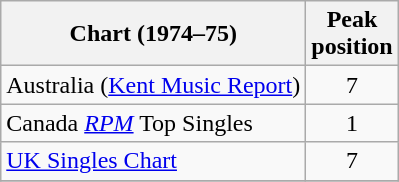<table class="wikitable sortable">
<tr>
<th>Chart (1974–75)</th>
<th>Peak<br>position</th>
</tr>
<tr>
<td>Australia (<a href='#'>Kent Music Report</a>)</td>
<td style="text-align:center;">7</td>
</tr>
<tr>
<td>Canada <a href='#'><em>RPM</em></a> Top Singles</td>
<td style="text-align:center;">1</td>
</tr>
<tr>
<td><a href='#'>UK Singles Chart</a></td>
<td style="text-align:center;">7</td>
</tr>
<tr>
</tr>
</table>
